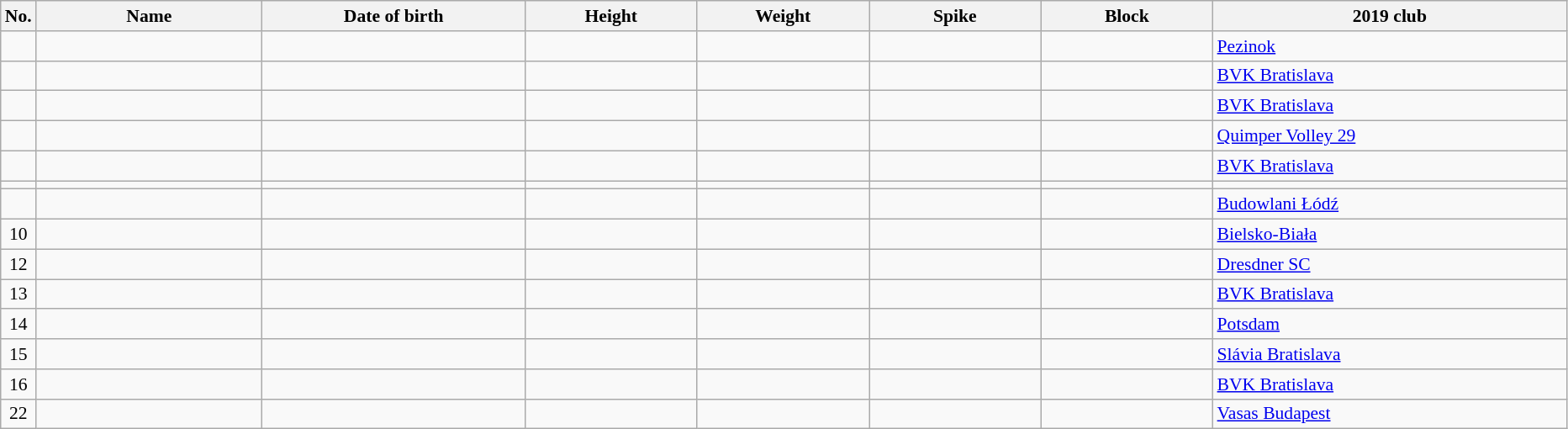<table class="wikitable sortable" style="font-size:90%; text-align:center;">
<tr>
<th>No.</th>
<th style="width:12em">Name</th>
<th style="width:14em">Date of birth</th>
<th style="width:9em">Height</th>
<th style="width:9em">Weight</th>
<th style="width:9em">Spike</th>
<th style="width:9em">Block</th>
<th style="width:19em">2019 club</th>
</tr>
<tr>
<td></td>
<td align=left></td>
<td align=right></td>
<td></td>
<td></td>
<td></td>
<td></td>
<td align=left> <a href='#'>Pezinok</a></td>
</tr>
<tr>
<td></td>
<td align=left></td>
<td align=right></td>
<td></td>
<td></td>
<td></td>
<td></td>
<td align=left> <a href='#'>BVK Bratislava</a></td>
</tr>
<tr>
<td></td>
<td align=left></td>
<td align=right></td>
<td></td>
<td></td>
<td></td>
<td></td>
<td align=left> <a href='#'>BVK Bratislava</a></td>
</tr>
<tr>
<td></td>
<td align=left></td>
<td align=right></td>
<td></td>
<td></td>
<td></td>
<td></td>
<td align=left> <a href='#'>Quimper Volley 29</a></td>
</tr>
<tr>
<td></td>
<td align=left></td>
<td align=right></td>
<td></td>
<td></td>
<td></td>
<td></td>
<td align=left> <a href='#'>BVK Bratislava</a></td>
</tr>
<tr>
<td></td>
<td align=left></td>
<td align=right></td>
<td></td>
<td></td>
<td></td>
<td></td>
<td align=left></td>
</tr>
<tr>
<td></td>
<td align=left></td>
<td align=right></td>
<td></td>
<td></td>
<td></td>
<td></td>
<td align=left> <a href='#'>Budowlani Łódź</a></td>
</tr>
<tr>
<td>10</td>
<td align=left></td>
<td align=right></td>
<td></td>
<td></td>
<td></td>
<td></td>
<td align=left> <a href='#'>Bielsko-Biała</a></td>
</tr>
<tr>
<td>12</td>
<td align=left></td>
<td align=right></td>
<td></td>
<td></td>
<td></td>
<td></td>
<td align=left> <a href='#'>Dresdner SC</a></td>
</tr>
<tr>
<td>13</td>
<td align=left></td>
<td align=right></td>
<td></td>
<td></td>
<td></td>
<td></td>
<td align=left> <a href='#'>BVK Bratislava</a></td>
</tr>
<tr>
<td>14</td>
<td align=left></td>
<td align=right></td>
<td></td>
<td></td>
<td></td>
<td></td>
<td align=left> <a href='#'>Potsdam</a></td>
</tr>
<tr>
<td>15</td>
<td align=left></td>
<td align=right></td>
<td></td>
<td></td>
<td></td>
<td></td>
<td align=left> <a href='#'>Slávia Bratislava</a></td>
</tr>
<tr>
<td>16</td>
<td align=left></td>
<td align=right></td>
<td></td>
<td></td>
<td></td>
<td></td>
<td align=left> <a href='#'>BVK Bratislava</a></td>
</tr>
<tr>
<td>22</td>
<td align=left></td>
<td align=right></td>
<td></td>
<td></td>
<td></td>
<td></td>
<td align=left> <a href='#'>Vasas Budapest</a></td>
</tr>
</table>
